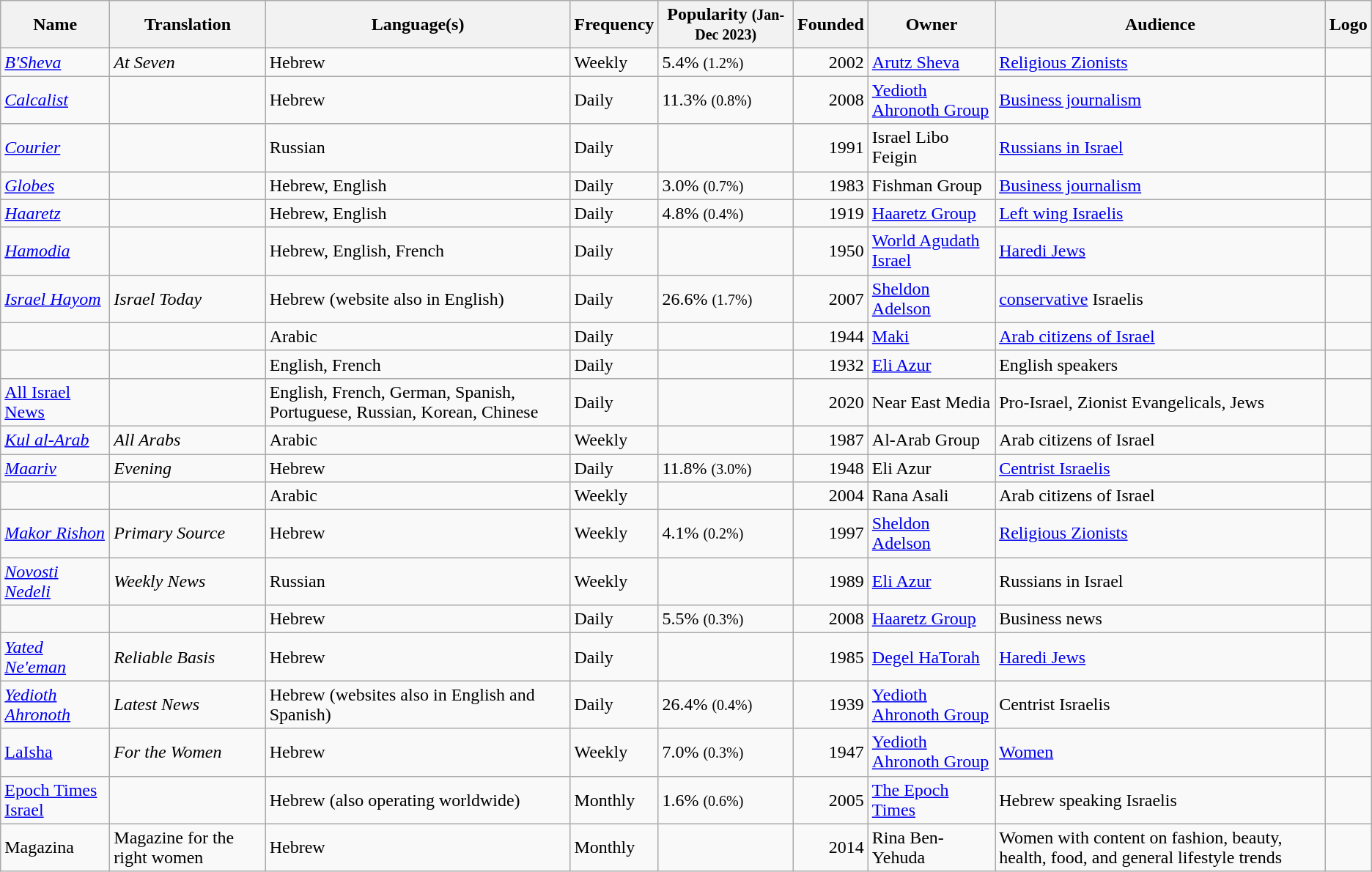<table class="wikitable sortable">
<tr>
<th>Name</th>
<th>Translation</th>
<th>Language(s)</th>
<th>Frequency</th>
<th>Popularity <small>(Jan-Dec 2023)</small></th>
<th data-sort-type="number">Founded</th>
<th>Owner</th>
<th>Audience</th>
<th>Logo</th>
</tr>
<tr>
<td><em><a href='#'>B'Sheva</a></em></td>
<td><em>At Seven</em></td>
<td>Hebrew</td>
<td>Weekly</td>
<td>5.4% <small>(</small><small>1.2%)</small></td>
<td align=right>2002</td>
<td><a href='#'>Arutz Sheva</a></td>
<td><a href='#'>Religious Zionists</a></td>
<td></td>
</tr>
<tr>
<td><em><a href='#'>Calcalist</a></em></td>
<td><em></em></td>
<td>Hebrew</td>
<td>Daily</td>
<td>11.3% <small>(0.8%)</small></td>
<td align=right>2008</td>
<td><a href='#'>Yedioth Ahronoth Group</a></td>
<td><a href='#'>Business journalism</a></td>
<td></td>
</tr>
<tr>
<td><em><a href='#'>Courier</a></em></td>
<td></td>
<td>Russian</td>
<td>Daily</td>
<td></td>
<td align=right>1991</td>
<td>Israel Libo Feigin</td>
<td><a href='#'>Russians in Israel</a></td>
<td></td>
</tr>
<tr>
<td><em><a href='#'>Globes</a></em></td>
<td></td>
<td>Hebrew, English</td>
<td>Daily</td>
<td>3.0% <small>(</small><small>0.7%)</small></td>
<td align=right>1983</td>
<td>Fishman Group</td>
<td><a href='#'>Business journalism</a></td>
<td></td>
</tr>
<tr>
<td><em><a href='#'>Haaretz</a></em></td>
<td><em></em></td>
<td>Hebrew, English</td>
<td>Daily</td>
<td>4.8% <small>(</small><small>0.4%)</small></td>
<td align=right>1919</td>
<td><a href='#'>Haaretz Group</a></td>
<td><a href='#'>Left wing Israelis</a></td>
<td></td>
</tr>
<tr>
<td><em><a href='#'>Hamodia</a></em></td>
<td><em></em></td>
<td>Hebrew, English, French</td>
<td>Daily</td>
<td></td>
<td align=right>1950</td>
<td><a href='#'>World Agudath Israel</a></td>
<td><a href='#'>Haredi Jews</a></td>
<td></td>
</tr>
<tr>
<td><em><a href='#'>Israel Hayom</a></em></td>
<td><em>Israel Today</em></td>
<td>Hebrew (website also in English)</td>
<td>Daily</td>
<td>26.6% <small>(</small><small>1.7%)</small></td>
<td align=right>2007</td>
<td><a href='#'>Sheldon Adelson</a></td>
<td><a href='#'>conservative</a>  Israelis</td>
<td></td>
</tr>
<tr>
<td><em></em></td>
<td><em></em></td>
<td>Arabic</td>
<td>Daily</td>
<td></td>
<td align=right>1944</td>
<td><a href='#'>Maki</a></td>
<td><a href='#'>Arab citizens of Israel</a></td>
<td></td>
</tr>
<tr>
<td><em></em></td>
<td></td>
<td>English, French</td>
<td>Daily</td>
<td></td>
<td align=right>1932</td>
<td><a href='#'>Eli Azur</a></td>
<td>English speakers</td>
<td></td>
</tr>
<tr>
<td><a href='#'>All Israel News</a></td>
<td></td>
<td>English, French, German, Spanish, Portuguese, Russian, Korean, Chinese</td>
<td>Daily</td>
<td></td>
<td align="right">2020</td>
<td>Near East Media</td>
<td>Pro-Israel, Zionist Evangelicals, Jews</td>
<td></td>
</tr>
<tr>
<td><em><a href='#'>Kul al-Arab</a></em></td>
<td><em>All Arabs</em></td>
<td>Arabic</td>
<td>Weekly</td>
<td></td>
<td align=right>1987</td>
<td>Al-Arab Group</td>
<td>Arab citizens of Israel</td>
<td></td>
</tr>
<tr>
<td><em><a href='#'>Maariv</a></em></td>
<td><em>Evening</em></td>
<td>Hebrew</td>
<td>Daily</td>
<td>11.8% <small>(</small><small>3.0%)</small></td>
<td align=right>1948</td>
<td>Eli Azur</td>
<td><a href='#'>Centrist Israelis</a></td>
<td></td>
</tr>
<tr>
<td><em></em></td>
<td><em></em></td>
<td>Arabic</td>
<td>Weekly</td>
<td></td>
<td align=right>2004</td>
<td>Rana Asali</td>
<td>Arab citizens of Israel</td>
<td></td>
</tr>
<tr>
<td><em><a href='#'>Makor Rishon</a></em></td>
<td><em>Primary Source</em></td>
<td>Hebrew</td>
<td>Weekly</td>
<td>4.1% <small>(0.2%)</small></td>
<td align=right>1997</td>
<td><a href='#'>Sheldon Adelson</a></td>
<td><a href='#'>Religious Zionists</a></td>
<td></td>
</tr>
<tr>
<td><em><a href='#'>Novosti Nedeli</a></em></td>
<td><em>Weekly News</em></td>
<td>Russian</td>
<td>Weekly</td>
<td></td>
<td align=right>1989</td>
<td><a href='#'>Eli Azur</a></td>
<td>Russians in Israel</td>
<td></td>
</tr>
<tr>
<td><em></em></td>
<td></td>
<td>Hebrew</td>
<td>Daily</td>
<td>5.5% <small>(0.3%)</small></td>
<td align=right>2008</td>
<td><a href='#'>Haaretz Group</a></td>
<td>Business news</td>
<td></td>
</tr>
<tr>
<td><em><a href='#'>Yated Ne'eman</a></em></td>
<td><em>Reliable Basis</em></td>
<td>Hebrew</td>
<td>Daily</td>
<td></td>
<td align=right>1985</td>
<td><a href='#'>Degel HaTorah</a></td>
<td><a href='#'>Haredi Jews</a></td>
<td></td>
</tr>
<tr>
<td><em><a href='#'>Yedioth Ahronoth</a></em></td>
<td><em>Latest News</em></td>
<td>Hebrew (websites also in English and Spanish)</td>
<td>Daily</td>
<td>26.4% <small>(</small><small>0.4%)</small></td>
<td align=right>1939</td>
<td><a href='#'>Yedioth Ahronoth Group</a></td>
<td>Centrist Israelis</td>
<td></td>
</tr>
<tr>
<td><a href='#'>LaIsha</a></td>
<td><em>For the Women</em></td>
<td>Hebrew</td>
<td>Weekly</td>
<td>7.0% <small>(0.3%)</small></td>
<td align=right>1947</td>
<td><a href='#'>Yedioth Ahronoth Group</a></td>
<td><a href='#'>Women</a></td>
<td></td>
</tr>
<tr>
<td><a href='#'>Epoch Times Israel</a></td>
<td></td>
<td>Hebrew (also operating worldwide)</td>
<td>Monthly</td>
<td>1.6% <small>(0.6%)</small></td>
<td align=right>2005</td>
<td><a href='#'>The Epoch Times</a></td>
<td>Hebrew speaking Israelis</td>
<td></td>
</tr>
<tr>
<td>Magazina</td>
<td>Magazine for the right women</td>
<td>Hebrew</td>
<td>Monthly</td>
<td></td>
<td align=right>2014</td>
<td>Rina Ben-Yehuda</td>
<td>Women with content on fashion, beauty, health, food, and general lifestyle trends</td>
<td></td>
</tr>
</table>
